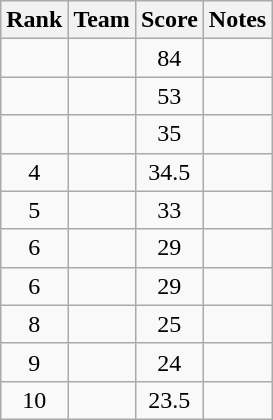<table class="wikitable sortable" style="text-align:center">
<tr>
<th>Rank</th>
<th>Team</th>
<th>Score</th>
<th>Notes</th>
</tr>
<tr>
<td></td>
<td></td>
<td>84</td>
<td></td>
</tr>
<tr>
<td></td>
<td></td>
<td>53</td>
<td></td>
</tr>
<tr>
<td></td>
<td></td>
<td>35</td>
<td></td>
</tr>
<tr>
<td>4</td>
<td></td>
<td>34.5</td>
<td></td>
</tr>
<tr>
<td>5</td>
<td></td>
<td>33</td>
<td></td>
</tr>
<tr>
<td>6</td>
<td></td>
<td>29</td>
<td></td>
</tr>
<tr>
<td>6</td>
<td></td>
<td>29</td>
<td></td>
</tr>
<tr>
<td>8</td>
<td></td>
<td>25</td>
<td></td>
</tr>
<tr>
<td>9</td>
<td></td>
<td>24</td>
<td></td>
</tr>
<tr>
<td>10</td>
<td></td>
<td>23.5</td>
<td></td>
</tr>
</table>
